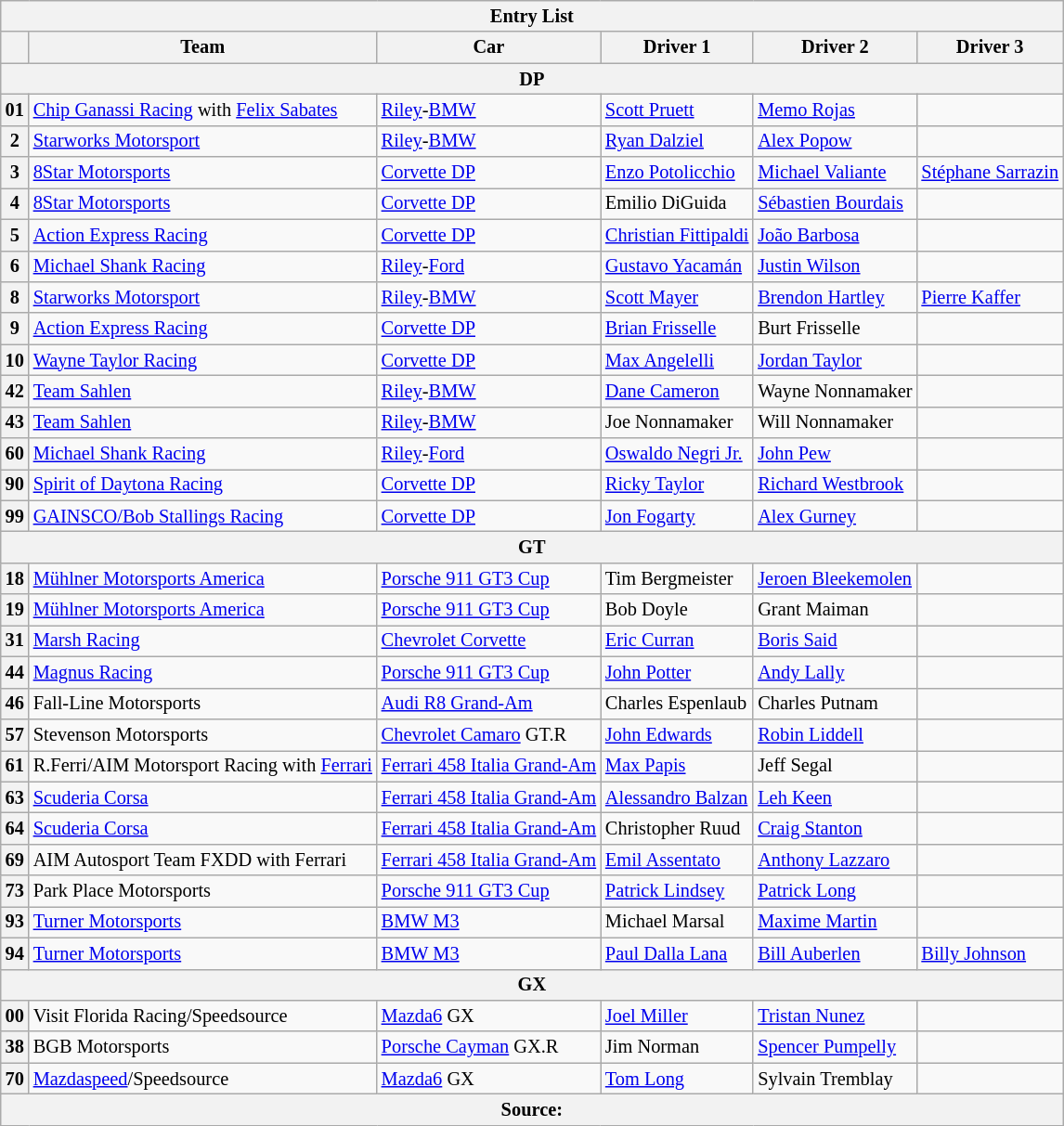<table class="wikitable" style="font-size: 85%;">
<tr>
<th colspan="8">Entry List</th>
</tr>
<tr>
<th></th>
<th>Team</th>
<th>Car</th>
<th>Driver 1</th>
<th>Driver 2</th>
<th>Driver 3</th>
</tr>
<tr>
<th colspan="6">DP</th>
</tr>
<tr>
<th>01</th>
<td><a href='#'>Chip Ganassi Racing</a> with <a href='#'>Felix Sabates</a></td>
<td><a href='#'>Riley</a>-<a href='#'>BMW</a></td>
<td> <a href='#'>Scott Pruett</a></td>
<td> <a href='#'>Memo Rojas</a></td>
<td></td>
</tr>
<tr>
<th>2</th>
<td><a href='#'>Starworks Motorsport</a></td>
<td><a href='#'>Riley</a>-<a href='#'>BMW</a></td>
<td> <a href='#'>Ryan Dalziel</a></td>
<td> <a href='#'>Alex Popow</a></td>
<td></td>
</tr>
<tr>
<th>3</th>
<td><a href='#'>8Star Motorsports</a></td>
<td><a href='#'>Corvette DP</a></td>
<td> <a href='#'>Enzo Potolicchio</a></td>
<td> <a href='#'>Michael Valiante</a></td>
<td> <a href='#'>Stéphane Sarrazin</a></td>
</tr>
<tr>
<th>4</th>
<td><a href='#'>8Star Motorsports</a></td>
<td><a href='#'>Corvette DP</a></td>
<td> Emilio DiGuida</td>
<td> <a href='#'>Sébastien Bourdais</a></td>
<td></td>
</tr>
<tr>
<th>5</th>
<td><a href='#'>Action Express Racing</a></td>
<td><a href='#'>Corvette DP</a></td>
<td> <a href='#'>Christian Fittipaldi</a></td>
<td> <a href='#'>João Barbosa</a></td>
<td></td>
</tr>
<tr>
<th>6</th>
<td><a href='#'>Michael Shank Racing</a></td>
<td><a href='#'>Riley</a>-<a href='#'>Ford</a></td>
<td> <a href='#'>Gustavo Yacamán</a></td>
<td> <a href='#'>Justin Wilson</a></td>
<td></td>
</tr>
<tr>
<th>8</th>
<td><a href='#'>Starworks Motorsport</a></td>
<td><a href='#'>Riley</a>-<a href='#'>BMW</a></td>
<td> <a href='#'>Scott Mayer</a></td>
<td> <a href='#'>Brendon Hartley</a></td>
<td> <a href='#'>Pierre Kaffer</a></td>
</tr>
<tr>
<th>9</th>
<td><a href='#'>Action Express Racing</a></td>
<td><a href='#'>Corvette DP</a></td>
<td> <a href='#'>Brian Frisselle</a></td>
<td> Burt Frisselle</td>
<td></td>
</tr>
<tr>
<th>10</th>
<td><a href='#'>Wayne Taylor Racing</a></td>
<td><a href='#'>Corvette DP</a></td>
<td> <a href='#'>Max Angelelli</a></td>
<td> <a href='#'>Jordan Taylor</a></td>
<td></td>
</tr>
<tr>
<th>42</th>
<td><a href='#'>Team Sahlen</a></td>
<td><a href='#'>Riley</a>-<a href='#'>BMW</a></td>
<td> <a href='#'>Dane Cameron</a></td>
<td> Wayne Nonnamaker</td>
<td></td>
</tr>
<tr>
<th>43</th>
<td><a href='#'>Team Sahlen</a></td>
<td><a href='#'>Riley</a>-<a href='#'>BMW</a></td>
<td> Joe Nonnamaker</td>
<td> Will Nonnamaker</td>
<td></td>
</tr>
<tr>
<th>60</th>
<td><a href='#'>Michael Shank Racing</a></td>
<td><a href='#'>Riley</a>-<a href='#'>Ford</a></td>
<td> <a href='#'>Oswaldo Negri Jr.</a></td>
<td> <a href='#'>John Pew</a></td>
<td></td>
</tr>
<tr>
<th>90</th>
<td><a href='#'>Spirit of Daytona Racing</a></td>
<td><a href='#'>Corvette DP</a></td>
<td> <a href='#'>Ricky Taylor</a></td>
<td> <a href='#'>Richard Westbrook</a></td>
<td></td>
</tr>
<tr>
<th>99</th>
<td><a href='#'>GAINSCO/Bob Stallings Racing</a></td>
<td><a href='#'>Corvette DP</a></td>
<td> <a href='#'>Jon Fogarty</a></td>
<td> <a href='#'>Alex Gurney</a></td>
<td></td>
</tr>
<tr>
<th colspan="6">GT</th>
</tr>
<tr>
<th>18</th>
<td><a href='#'>Mühlner Motorsports America</a></td>
<td><a href='#'>Porsche 911 GT3 Cup</a></td>
<td> Tim Bergmeister</td>
<td> <a href='#'>Jeroen Bleekemolen</a></td>
<td></td>
</tr>
<tr>
<th>19</th>
<td><a href='#'>Mühlner Motorsports America</a></td>
<td><a href='#'>Porsche 911 GT3 Cup</a></td>
<td> Bob Doyle</td>
<td> Grant Maiman</td>
<td></td>
</tr>
<tr>
<th>31</th>
<td><a href='#'>Marsh Racing</a></td>
<td><a href='#'>Chevrolet Corvette</a></td>
<td> <a href='#'>Eric Curran</a></td>
<td> <a href='#'>Boris Said</a></td>
<td></td>
</tr>
<tr>
<th>44</th>
<td><a href='#'>Magnus Racing</a></td>
<td><a href='#'>Porsche 911 GT3 Cup</a></td>
<td> <a href='#'>John Potter</a></td>
<td> <a href='#'>Andy Lally</a></td>
<td></td>
</tr>
<tr>
<th>46</th>
<td>Fall-Line Motorsports</td>
<td><a href='#'>Audi R8 Grand-Am</a></td>
<td> Charles Espenlaub</td>
<td> Charles Putnam</td>
<td></td>
</tr>
<tr>
<th>57</th>
<td>Stevenson Motorsports</td>
<td><a href='#'>Chevrolet Camaro</a> GT.R</td>
<td> <a href='#'>John Edwards</a></td>
<td> <a href='#'>Robin Liddell</a></td>
<td></td>
</tr>
<tr>
<th>61</th>
<td>R.Ferri/AIM Motorsport Racing with <a href='#'>Ferrari</a></td>
<td><a href='#'>Ferrari 458 Italia Grand-Am</a></td>
<td> <a href='#'>Max Papis</a></td>
<td> Jeff Segal</td>
<td></td>
</tr>
<tr>
<th>63</th>
<td><a href='#'>Scuderia Corsa</a></td>
<td><a href='#'>Ferrari 458 Italia Grand-Am</a></td>
<td> <a href='#'>Alessandro Balzan</a></td>
<td> <a href='#'>Leh Keen</a></td>
<td></td>
</tr>
<tr>
<th>64</th>
<td><a href='#'>Scuderia Corsa</a></td>
<td><a href='#'>Ferrari 458 Italia Grand-Am</a></td>
<td> Christopher Ruud</td>
<td> <a href='#'>Craig Stanton</a></td>
<td></td>
</tr>
<tr>
<th>69</th>
<td>AIM Autosport Team FXDD with Ferrari</td>
<td><a href='#'>Ferrari 458 Italia Grand-Am</a></td>
<td> <a href='#'>Emil Assentato</a></td>
<td> <a href='#'>Anthony Lazzaro</a></td>
<td></td>
</tr>
<tr>
<th>73</th>
<td>Park Place Motorsports</td>
<td><a href='#'>Porsche 911 GT3 Cup</a></td>
<td> <a href='#'>Patrick Lindsey</a></td>
<td> <a href='#'>Patrick Long</a></td>
<td></td>
</tr>
<tr>
<th>93</th>
<td><a href='#'>Turner Motorsports</a></td>
<td><a href='#'>BMW M3</a></td>
<td> Michael Marsal</td>
<td> <a href='#'>Maxime Martin</a></td>
<td></td>
</tr>
<tr>
<th>94</th>
<td><a href='#'>Turner Motorsports</a></td>
<td><a href='#'>BMW M3</a></td>
<td> <a href='#'>Paul Dalla Lana</a></td>
<td> <a href='#'>Bill Auberlen</a></td>
<td> <a href='#'>Billy Johnson</a></td>
</tr>
<tr>
<th colspan="6">GX</th>
</tr>
<tr>
<th>00</th>
<td>Visit Florida Racing/Speedsource</td>
<td><a href='#'>Mazda6</a> GX</td>
<td> <a href='#'>Joel Miller</a></td>
<td> <a href='#'>Tristan Nunez</a></td>
<td></td>
</tr>
<tr>
<th>38</th>
<td>BGB Motorsports</td>
<td><a href='#'>Porsche Cayman</a> GX.R</td>
<td> Jim Norman</td>
<td> <a href='#'>Spencer Pumpelly</a></td>
<td></td>
</tr>
<tr>
<th>70</th>
<td><a href='#'>Mazdaspeed</a>/Speedsource</td>
<td><a href='#'>Mazda6</a> GX</td>
<td> <a href='#'>Tom Long</a></td>
<td> Sylvain Tremblay</td>
<td></td>
</tr>
<tr>
<th colspan="6">Source:</th>
</tr>
</table>
